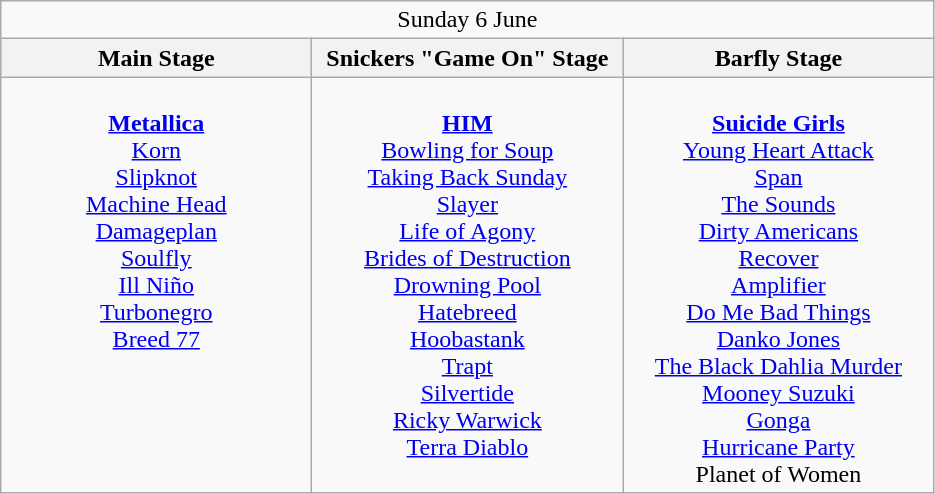<table class="wikitable">
<tr>
<td colspan="3" style="text-align:center;">Sunday 6 June</td>
</tr>
<tr>
<th>Main Stage</th>
<th>Snickers "Game On" Stage</th>
<th>Barfly Stage</th>
</tr>
<tr>
<td style="text-align:center; vertical-align:top; width:200px;"><br><strong><a href='#'>Metallica</a></strong>
<br><a href='#'>Korn</a>
<br><a href='#'>Slipknot</a>
<br><a href='#'>Machine Head</a>
<br><a href='#'>Damageplan</a>
<br><a href='#'>Soulfly</a>
<br><a href='#'>Ill Niño</a>
<br><a href='#'>Turbonegro</a>
<br><a href='#'>Breed 77</a></td>
<td style="text-align:center; vertical-align:top; width:200px;"><br><strong><a href='#'>HIM</a></strong>
<br><a href='#'>Bowling for Soup</a>
<br><a href='#'>Taking Back Sunday</a>
<br><a href='#'>Slayer</a>
<br><a href='#'>Life of Agony</a>
<br><a href='#'>Brides of Destruction</a>
<br><a href='#'>Drowning Pool</a>
<br><a href='#'>Hatebreed</a>
<br><a href='#'>Hoobastank</a>
<br><a href='#'>Trapt</a>
<br><a href='#'>Silvertide</a>
<br><a href='#'>Ricky Warwick</a>
<br><a href='#'>Terra Diablo</a></td>
<td style="text-align:center; vertical-align:top; width:200px;"><br><strong><a href='#'>Suicide Girls</a></strong>
<br><a href='#'>Young Heart Attack</a>
<br><a href='#'>Span</a>
<br><a href='#'>The Sounds</a>
<br><a href='#'>Dirty Americans</a>
<br><a href='#'>Recover</a>
<br><a href='#'>Amplifier</a>
<br><a href='#'>Do Me Bad Things</a>
<br><a href='#'>Danko Jones</a>
<br><a href='#'>The Black Dahlia Murder</a>
<br><a href='#'>Mooney Suzuki</a>
<br><a href='#'>Gonga</a>
<br><a href='#'>Hurricane Party</a>
<br>Planet of Women</td>
</tr>
</table>
